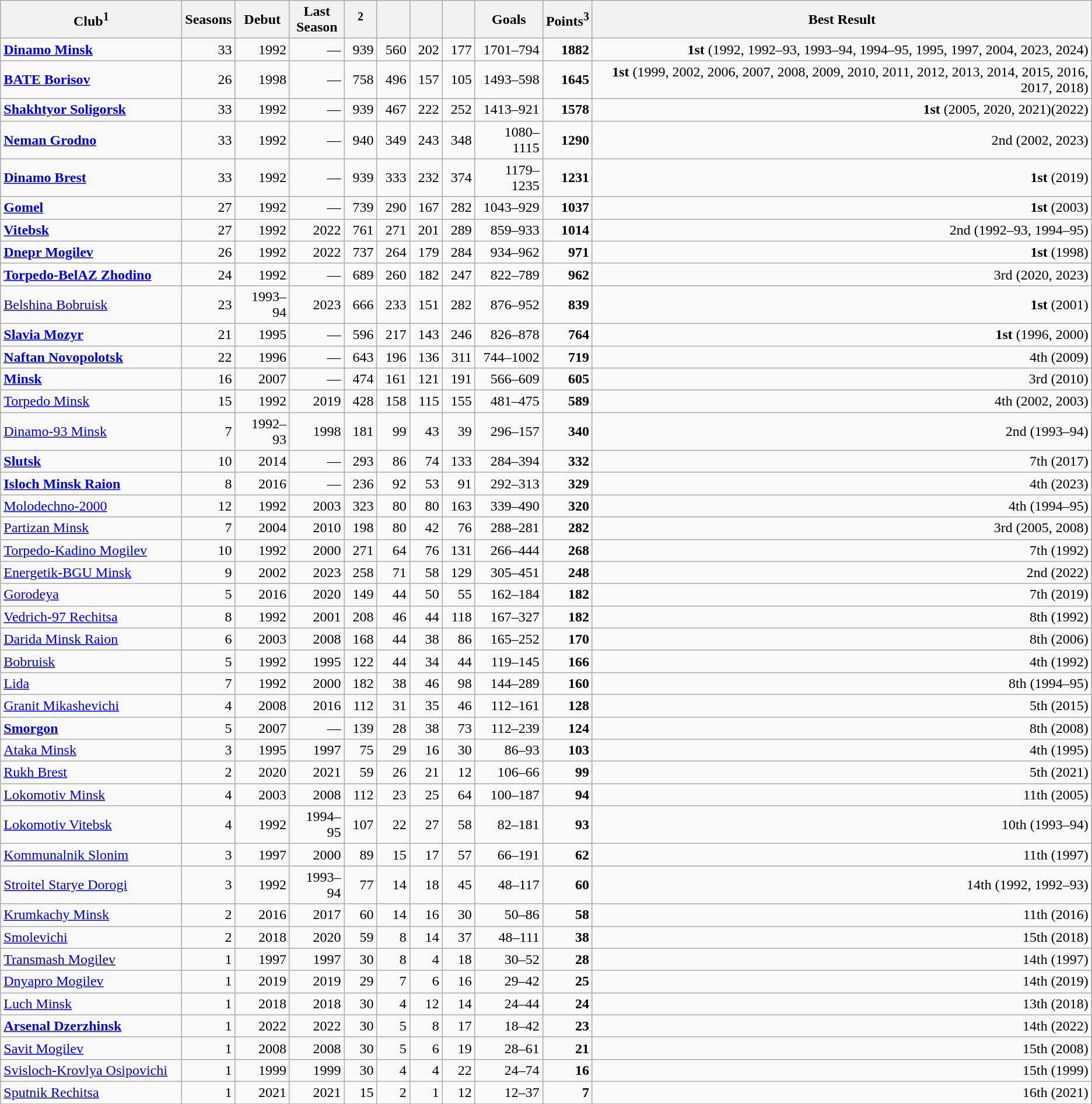<table class="wikitable sortable static-row-numbers" style="text-align:right;">
<tr>
<th width=200>Club<sup>1</sup></th>
<th>Seasons</th>
<th width=55>Debut</th>
<th width=55>Last<br>Season</th>
<th width=30><sup>2</sup></th>
<th width=30></th>
<th width=30></th>
<th width=30></th>
<th width=70>Goals</th>
<th>Points<sup>3</sup></th>
<th>Best Result</th>
</tr>
<tr>
<td style="text-align: left;"><strong><a href='#'>Dinamo Minsk</a></strong></td>
<td>33</td>
<td>1992</td>
<td>—</td>
<td>939</td>
<td>560</td>
<td>202</td>
<td>177</td>
<td>1701–794</td>
<td><strong>1882</strong></td>
<td><strong>1st</strong> (1992, 1992–93, 1993–94, 1994–95, 1995, 1997, 2004, 2023, 2024)</td>
</tr>
<tr>
<td style="text-align: left;"><strong><a href='#'>BATE Borisov</a></strong></td>
<td>26</td>
<td>1998</td>
<td>—</td>
<td>758</td>
<td>496</td>
<td>157</td>
<td>105</td>
<td>1493–598</td>
<td><strong>1645</strong></td>
<td><strong>1st</strong> (1999, 2002, 2006, 2007, 2008, 2009, 2010, 2011, 2012, 2013, 2014, 2015, 2016, 2017, 2018)</td>
</tr>
<tr>
<td style="text-align: left;"><strong><a href='#'>Shakhtyor Soligorsk</a></strong></td>
<td>33</td>
<td>1992</td>
<td>—</td>
<td>939</td>
<td>467</td>
<td>222</td>
<td>252</td>
<td>1413–921</td>
<td><strong>1578</strong></td>
<td><strong>1st</strong> (2005, 2020, 2021)(2022)</td>
</tr>
<tr>
<td style="text-align: left;"><strong><a href='#'>Neman Grodno</a></strong></td>
<td>33</td>
<td>1992</td>
<td>—</td>
<td>940</td>
<td>349</td>
<td>243</td>
<td>348</td>
<td>1080–1115</td>
<td><strong>1290</strong></td>
<td>2nd (2002, 2023)</td>
</tr>
<tr>
<td style="text-align: left;"><strong><a href='#'>Dinamo Brest</a></strong></td>
<td>33</td>
<td>1992</td>
<td>—</td>
<td>939</td>
<td>333</td>
<td>232</td>
<td>374</td>
<td>1179–1235</td>
<td><strong>1231</strong></td>
<td><strong>1st</strong> (2019)</td>
</tr>
<tr>
<td style="text-align: left;"><strong><a href='#'>Gomel</a></strong></td>
<td>27</td>
<td>1992</td>
<td>—</td>
<td>739</td>
<td>290</td>
<td>167</td>
<td>282</td>
<td>1043–929</td>
<td><strong>1037</strong></td>
<td><strong>1st</strong> (2003)</td>
</tr>
<tr>
<td style="text-align: left;"><strong><a href='#'>Vitebsk</a></strong></td>
<td>27</td>
<td>1992</td>
<td>2022</td>
<td>761</td>
<td>271</td>
<td>201</td>
<td>289</td>
<td>859–933</td>
<td><strong>1014</strong></td>
<td>2nd (1992–93, 1994–95)</td>
</tr>
<tr>
<td style="text-align: left;"><strong><a href='#'>Dnepr Mogilev</a></strong></td>
<td>26</td>
<td>1992</td>
<td>2022</td>
<td>737</td>
<td>264</td>
<td>179</td>
<td>284</td>
<td>934–962</td>
<td><strong>971</strong></td>
<td><strong>1st</strong> (1998)</td>
</tr>
<tr>
<td style="text-align: left;"><strong><a href='#'>Torpedo-BelAZ Zhodino</a></strong></td>
<td>24</td>
<td>1992</td>
<td>—</td>
<td>689</td>
<td>260</td>
<td>182</td>
<td>247</td>
<td>822–789</td>
<td><strong>962</strong></td>
<td>3rd (2020, 2023)</td>
</tr>
<tr>
<td style="text-align: left;"><a href='#'>Belshina Bobruisk</a></td>
<td>23</td>
<td>1993–94</td>
<td>2023</td>
<td>666</td>
<td>233</td>
<td>151</td>
<td>282</td>
<td>876–952</td>
<td><strong>839</strong></td>
<td><strong>1st</strong> (2001)</td>
</tr>
<tr>
<td style="text-align: left;"><strong><a href='#'>Slavia Mozyr</a></strong></td>
<td>21</td>
<td>1995</td>
<td>—</td>
<td>596</td>
<td>217</td>
<td>143</td>
<td>246</td>
<td>826–878</td>
<td><strong>764</strong></td>
<td><strong>1st</strong> (1996, 2000)</td>
</tr>
<tr>
<td style="text-align: left;"><strong><a href='#'>Naftan Novopolotsk</a></strong></td>
<td>22</td>
<td>1996</td>
<td>—</td>
<td>643</td>
<td>196</td>
<td>136</td>
<td>311</td>
<td>744–1002</td>
<td><strong>719</strong></td>
<td>4th (2009)</td>
</tr>
<tr>
<td style="text-align: left;"><strong><a href='#'>Minsk</a></strong></td>
<td>16</td>
<td>2007</td>
<td>—</td>
<td>474</td>
<td>161</td>
<td>121</td>
<td>191</td>
<td>566–609</td>
<td><strong>605</strong></td>
<td>3rd (2010)</td>
</tr>
<tr>
<td style="text-align: left;"><a href='#'>Torpedo Minsk</a></td>
<td>15</td>
<td>1992</td>
<td>2019</td>
<td>428</td>
<td>158</td>
<td>115</td>
<td>155</td>
<td>481–475</td>
<td><strong>589</strong></td>
<td>4th (2002, 2003)</td>
</tr>
<tr>
<td style="text-align: left;"><a href='#'>Dinamo-93 Minsk</a></td>
<td>7</td>
<td>1992–93</td>
<td>1998</td>
<td>181</td>
<td>99</td>
<td>43</td>
<td>39</td>
<td>296–157</td>
<td><strong>340</strong></td>
<td>2nd (1993–94)</td>
</tr>
<tr>
<td style="text-align: left;"><strong><a href='#'>Slutsk</a></strong></td>
<td>10</td>
<td>2014</td>
<td>—</td>
<td>293</td>
<td>86</td>
<td>74</td>
<td>133</td>
<td>284–394</td>
<td><strong>332</strong></td>
<td>7th (2017)</td>
</tr>
<tr>
<td style="text-align: left;"><strong><a href='#'>Isloch Minsk Raion</a></strong></td>
<td>8</td>
<td>2016</td>
<td>—</td>
<td>236</td>
<td>92</td>
<td>53</td>
<td>91</td>
<td>292–313</td>
<td><strong>329</strong></td>
<td>4th (2023)</td>
</tr>
<tr>
<td style="text-align: left;"><a href='#'>Molodechno-2000</a></td>
<td>12</td>
<td>1992</td>
<td>2003</td>
<td>323</td>
<td>80</td>
<td>80</td>
<td>163</td>
<td>339–490</td>
<td><strong>320</strong></td>
<td>4th (1994–95)</td>
</tr>
<tr>
<td style="text-align: left;"><a href='#'>Partizan Minsk</a></td>
<td>7</td>
<td>2004</td>
<td>2010</td>
<td>198</td>
<td>80</td>
<td>42</td>
<td>76</td>
<td>288–281</td>
<td><strong>282</strong></td>
<td>3rd (2005, 2008)</td>
</tr>
<tr>
<td style="text-align: left;"><a href='#'>Torpedo-Kadino Mogilev</a></td>
<td>10</td>
<td>1992</td>
<td>2000</td>
<td>271</td>
<td>64</td>
<td>76</td>
<td>131</td>
<td>266–444</td>
<td><strong>268</strong></td>
<td>7th (1992)</td>
</tr>
<tr>
<td style="text-align: left;"><a href='#'>Energetik-BGU Minsk</a></td>
<td>9</td>
<td>2002</td>
<td>2023</td>
<td>258</td>
<td>71</td>
<td>58</td>
<td>129</td>
<td>305–451</td>
<td><strong>248</strong></td>
<td>2nd (2022)</td>
</tr>
<tr>
<td style="text-align: left;"><a href='#'>Gorodeya</a></td>
<td>5</td>
<td>2016</td>
<td>2020</td>
<td>149</td>
<td>44</td>
<td>50</td>
<td>55</td>
<td>162–184</td>
<td><strong>182</strong></td>
<td>7th (2019)</td>
</tr>
<tr>
<td style="text-align: left;"><a href='#'>Vedrich-97 Rechitsa</a></td>
<td>8</td>
<td>1992</td>
<td>2001</td>
<td>208</td>
<td>46</td>
<td>44</td>
<td>118</td>
<td>167–327</td>
<td><strong>182</strong></td>
<td>8th (1992)</td>
</tr>
<tr>
<td style="text-align: left;"><a href='#'>Darida Minsk Raion</a></td>
<td>6</td>
<td>2003</td>
<td>2008</td>
<td>168</td>
<td>44</td>
<td>38</td>
<td>86</td>
<td>165–252</td>
<td><strong>170</strong></td>
<td>8th (2006)</td>
</tr>
<tr>
<td style="text-align: left;"><a href='#'>Bobruisk</a></td>
<td>5</td>
<td>1992</td>
<td>1995</td>
<td>122</td>
<td>44</td>
<td>34</td>
<td>44</td>
<td>119–145</td>
<td><strong>166</strong></td>
<td>4th (1992)</td>
</tr>
<tr>
<td style="text-align: left;"><a href='#'>Lida</a></td>
<td>7</td>
<td>1992</td>
<td>2000</td>
<td>182</td>
<td>38</td>
<td>46</td>
<td>98</td>
<td>144–289</td>
<td><strong>160</strong></td>
<td>8th (1994–95)</td>
</tr>
<tr>
<td style="text-align: left;"><a href='#'>Granit Mikashevichi</a></td>
<td>4</td>
<td>2008</td>
<td>2016</td>
<td>112</td>
<td>31</td>
<td>35</td>
<td>46</td>
<td>112–161</td>
<td><strong>128</strong></td>
<td>5th (2015)</td>
</tr>
<tr>
<td style="text-align: left;"><strong><a href='#'>Smorgon</a></strong></td>
<td>5</td>
<td>2007</td>
<td>—</td>
<td>139</td>
<td>28</td>
<td>38</td>
<td>73</td>
<td>112–239</td>
<td><strong>124</strong></td>
<td>8th (2008)</td>
</tr>
<tr>
<td style="text-align: left;"><a href='#'>Ataka Minsk</a></td>
<td>3</td>
<td>1995</td>
<td>1997</td>
<td>75</td>
<td>29</td>
<td>16</td>
<td>30</td>
<td>86–93</td>
<td><strong>103</strong></td>
<td>4th (1995)</td>
</tr>
<tr>
<td style="text-align: left;"><a href='#'>Rukh Brest</a></td>
<td>2</td>
<td>2020</td>
<td>2021</td>
<td>59</td>
<td>26</td>
<td>21</td>
<td>12</td>
<td>106–66</td>
<td><strong>99</strong></td>
<td>5th (2021)</td>
</tr>
<tr>
<td style="text-align: left;"><a href='#'>Lokomotiv Minsk</a></td>
<td>4</td>
<td>2003</td>
<td>2008</td>
<td>112</td>
<td>23</td>
<td>25</td>
<td>64</td>
<td>100–187</td>
<td><strong>94</strong></td>
<td>11th (2005)</td>
</tr>
<tr>
<td style="text-align: left;"><a href='#'>Lokomotiv Vitebsk</a></td>
<td>4</td>
<td>1992</td>
<td>1994–95</td>
<td>107</td>
<td>22</td>
<td>27</td>
<td>58</td>
<td>82–181</td>
<td><strong>93</strong></td>
<td>10th (1993–94)</td>
</tr>
<tr>
<td style="text-align: left;"><a href='#'>Kommunalnik Slonim</a></td>
<td>3</td>
<td>1997</td>
<td>2000</td>
<td>89</td>
<td>15</td>
<td>17</td>
<td>57</td>
<td>66–191</td>
<td><strong>62</strong></td>
<td>11th (1997)</td>
</tr>
<tr>
<td style="text-align: left;"><a href='#'>Stroitel Starye Dorogi</a></td>
<td>3</td>
<td>1992</td>
<td>1993–94</td>
<td>77</td>
<td>14</td>
<td>18</td>
<td>45</td>
<td>48–117</td>
<td><strong>60</strong></td>
<td>14th (1992, 1992–93)</td>
</tr>
<tr>
<td style="text-align: left;"><a href='#'>Krumkachy Minsk</a></td>
<td>2</td>
<td>2016</td>
<td>2017</td>
<td>60</td>
<td>14</td>
<td>16</td>
<td>30</td>
<td>50–86</td>
<td><strong>58</strong></td>
<td>11th (2016)</td>
</tr>
<tr>
<td style="text-align: left;"><a href='#'>Smolevichi</a></td>
<td>2</td>
<td>2018</td>
<td>2020</td>
<td>59</td>
<td>8</td>
<td>14</td>
<td>37</td>
<td>48–111</td>
<td><strong>38</strong></td>
<td>15th (2018)</td>
</tr>
<tr>
<td style="text-align: left;"><a href='#'>Transmash Mogilev</a></td>
<td>1</td>
<td>1997</td>
<td>1997</td>
<td>30</td>
<td>8</td>
<td>4</td>
<td>18</td>
<td>30–52</td>
<td><strong>28</strong></td>
<td>14th (1997)</td>
</tr>
<tr>
<td style="text-align: left;"><a href='#'>Dnyapro Mogilev</a></td>
<td>1</td>
<td>2019</td>
<td>2019</td>
<td>29</td>
<td>7</td>
<td>6</td>
<td>16</td>
<td>29–42</td>
<td><strong>25</strong></td>
<td>14th (2019)</td>
</tr>
<tr>
<td style="text-align: left;"><a href='#'>Luch Minsk</a></td>
<td>1</td>
<td>2018</td>
<td>2018</td>
<td>30</td>
<td>4</td>
<td>12</td>
<td>14</td>
<td>24–44</td>
<td><strong>24</strong></td>
<td>13th (2018)</td>
</tr>
<tr>
<td style="text-align: left;"><strong><a href='#'>Arsenal Dzerzhinsk</a></strong></td>
<td>1</td>
<td>2022</td>
<td>2022</td>
<td>30</td>
<td>5</td>
<td>8</td>
<td>17</td>
<td>18–42</td>
<td><strong>23</strong></td>
<td>14th (2022)</td>
</tr>
<tr>
<td style="text-align: left;"><a href='#'>Savit Mogilev</a></td>
<td>1</td>
<td>2008</td>
<td>2008</td>
<td>30</td>
<td>5</td>
<td>6</td>
<td>19</td>
<td>28–61</td>
<td><strong>21</strong></td>
<td>15th (2008)</td>
</tr>
<tr>
<td style="text-align: left;"><a href='#'>Svisloch-Krovlya Osipovichi</a></td>
<td>1</td>
<td>1999</td>
<td>1999</td>
<td>30</td>
<td>4</td>
<td>4</td>
<td>22</td>
<td>24–74</td>
<td><strong>16</strong></td>
<td>15th (1999)</td>
</tr>
<tr>
<td style="text-align: left;"><a href='#'>Sputnik Rechitsa</a></td>
<td>1</td>
<td>2021</td>
<td>2021</td>
<td>15</td>
<td>2</td>
<td>1</td>
<td>12</td>
<td>12–37</td>
<td><strong>7</strong></td>
<td>16th (2021)</td>
</tr>
<tr>
</tr>
</table>
